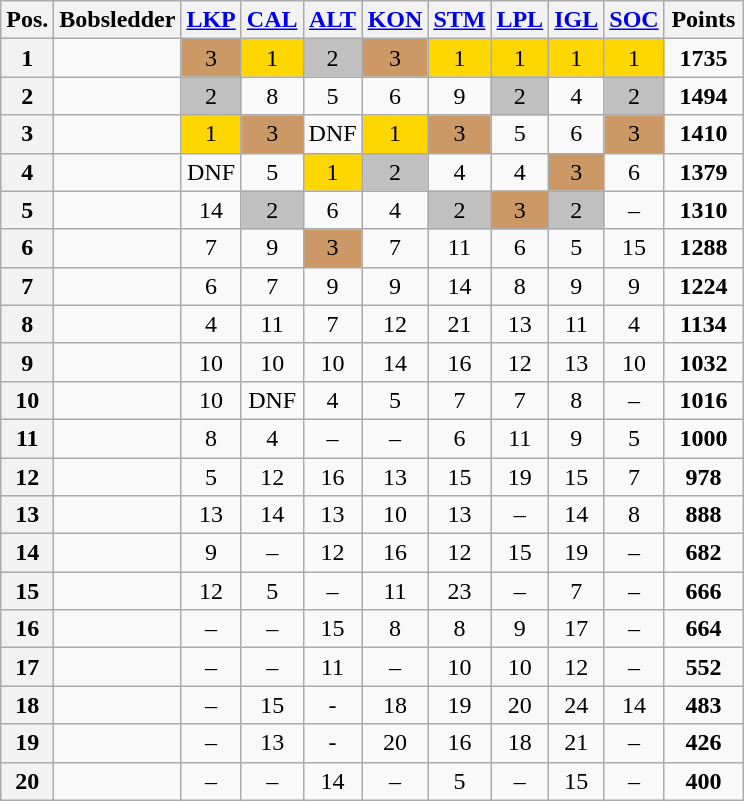<table class="wikitable sortable plainrowheaders" style="text-align:center;">
<tr>
<th scope="col">Pos.</th>
<th scope="col">Bobsledder </th>
<th scope="col"><a href='#'>LKP</a></th>
<th scope="col"><a href='#'>CAL</a></th>
<th scope="col"><a href='#'>ALT</a></th>
<th scope="col"><a href='#'>KON</a></th>
<th scope="col"><a href='#'>STM</a></th>
<th scope="col"><a href='#'>LPL</a></th>
<th scope="col"><a href='#'>IGL</a></th>
<th scope="col"><a href='#'>SOC</a></th>
<th width="45">Points</th>
</tr>
<tr>
<th align="center">1</th>
<td align="left"></td>
<td bgcolor="cc9966">3</td>
<td bgcolor="gold">1</td>
<td bgcolor="silver">2</td>
<td bgcolor="cc9966">3</td>
<td bgcolor="gold">1</td>
<td bgcolor="gold">1</td>
<td bgcolor="gold">1</td>
<td bgcolor="gold">1</td>
<td><strong>1735</strong></td>
</tr>
<tr>
<th align="center">2</th>
<td align="left"></td>
<td bgcolor="silver">2</td>
<td>8</td>
<td>5</td>
<td>6</td>
<td>9</td>
<td bgcolor="silver">2</td>
<td>4</td>
<td bgcolor="silver">2</td>
<td><strong>1494</strong></td>
</tr>
<tr>
<th align="center">3</th>
<td align="left"></td>
<td bgcolor="gold">1</td>
<td bgcolor="cc9966">3</td>
<td>DNF</td>
<td bgcolor="gold">1</td>
<td bgcolor="cc9966">3</td>
<td>5</td>
<td>6</td>
<td bgcolor="cc9966">3</td>
<td><strong>1410</strong></td>
</tr>
<tr>
<th align="center">4</th>
<td align="left"></td>
<td>DNF</td>
<td>5</td>
<td bgcolor="gold">1</td>
<td bgcolor="silver">2</td>
<td>4</td>
<td>4</td>
<td bgcolor="cc9966">3</td>
<td>6</td>
<td><strong>1379</strong></td>
</tr>
<tr>
<th align="center">5</th>
<td align="left"></td>
<td>14</td>
<td bgcolor="silver">2</td>
<td>6</td>
<td>4</td>
<td bgcolor="silver">2</td>
<td bgcolor="cc9966">3</td>
<td bgcolor="silver">2</td>
<td>–</td>
<td><strong>1310</strong></td>
</tr>
<tr>
<th align="center">6</th>
<td align="left"></td>
<td>7</td>
<td>9</td>
<td bgcolor="cc9966">3</td>
<td>7</td>
<td>11</td>
<td>6</td>
<td>5</td>
<td>15</td>
<td><strong>1288</strong></td>
</tr>
<tr>
<th align="center">7</th>
<td align="left"></td>
<td>6</td>
<td>7</td>
<td>9</td>
<td>9</td>
<td>14</td>
<td>8</td>
<td>9</td>
<td>9</td>
<td><strong>1224</strong></td>
</tr>
<tr>
<th align="center">8</th>
<td align="left"></td>
<td>4</td>
<td>11</td>
<td>7</td>
<td>12</td>
<td>21</td>
<td>13</td>
<td>11</td>
<td>4</td>
<td><strong>1134</strong></td>
</tr>
<tr>
<th align="center">9</th>
<td align="left"></td>
<td>10</td>
<td>10</td>
<td>10</td>
<td>14</td>
<td>16</td>
<td>12</td>
<td>13</td>
<td>10</td>
<td><strong>1032</strong></td>
</tr>
<tr>
<th align="center">10</th>
<td align="left"></td>
<td>10</td>
<td>DNF</td>
<td>4</td>
<td>5</td>
<td>7</td>
<td>7</td>
<td>8</td>
<td>–</td>
<td><strong>1016</strong></td>
</tr>
<tr>
<th align="center">11</th>
<td align="left"></td>
<td>8</td>
<td>4</td>
<td>–</td>
<td>–</td>
<td>6</td>
<td>11</td>
<td>9</td>
<td>5</td>
<td><strong>1000</strong></td>
</tr>
<tr>
<th align="center">12</th>
<td align="left"></td>
<td>5</td>
<td>12</td>
<td>16</td>
<td>13</td>
<td>15</td>
<td>19</td>
<td>15</td>
<td>7</td>
<td><strong>978</strong></td>
</tr>
<tr>
<th align="center">13</th>
<td align="left"></td>
<td>13</td>
<td>14</td>
<td>13</td>
<td>10</td>
<td>13</td>
<td>–</td>
<td>14</td>
<td>8</td>
<td><strong>888</strong></td>
</tr>
<tr>
<th align="center">14</th>
<td align="left"></td>
<td>9</td>
<td>–</td>
<td>12</td>
<td>16</td>
<td>12</td>
<td>15</td>
<td>19</td>
<td>–</td>
<td><strong>682</strong></td>
</tr>
<tr>
<th align="center">15</th>
<td align="left"></td>
<td>12</td>
<td>5</td>
<td>–</td>
<td>11</td>
<td>23</td>
<td>–</td>
<td>7</td>
<td>–</td>
<td><strong>666</strong></td>
</tr>
<tr>
<th align="center">16</th>
<td align="left"></td>
<td>–</td>
<td>–</td>
<td>15</td>
<td>8</td>
<td>8</td>
<td>9</td>
<td>17</td>
<td>–</td>
<td><strong>664</strong></td>
</tr>
<tr>
<th align="center">17</th>
<td align="left"></td>
<td>–</td>
<td>–</td>
<td>11</td>
<td>–</td>
<td>10</td>
<td>10</td>
<td>12</td>
<td>–</td>
<td><strong>552</strong></td>
</tr>
<tr>
<th align="center">18</th>
<td align="left"></td>
<td>–</td>
<td>15</td>
<td>-</td>
<td>18</td>
<td>19</td>
<td>20</td>
<td>24</td>
<td>14</td>
<td><strong>483</strong></td>
</tr>
<tr>
<th align="center">19</th>
<td align="left"></td>
<td>–</td>
<td>13</td>
<td>-</td>
<td>20</td>
<td>16</td>
<td>18</td>
<td>21</td>
<td>–</td>
<td><strong>426</strong></td>
</tr>
<tr>
<th align="center">20</th>
<td align="left"></td>
<td>–</td>
<td>–</td>
<td>14</td>
<td>–</td>
<td>5</td>
<td>–</td>
<td>15</td>
<td>–</td>
<td><strong>400</strong></td>
</tr>
</table>
